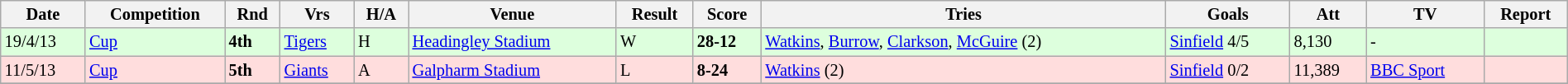<table class="wikitable" style="font-size:85%;" width="100%">
<tr>
<th>Date</th>
<th>Competition</th>
<th>Rnd</th>
<th>Vrs</th>
<th>H/A</th>
<th>Venue</th>
<th>Result</th>
<th>Score</th>
<th>Tries</th>
<th>Goals</th>
<th>Att</th>
<th>TV</th>
<th>Report</th>
</tr>
<tr style="background:#ddffdd;" width=20 | >
<td>19/4/13</td>
<td><a href='#'>Cup</a></td>
<td><strong>4th</strong></td>
<td><a href='#'>Tigers</a></td>
<td>H</td>
<td><a href='#'>Headingley Stadium</a></td>
<td>W</td>
<td><strong>28-12</strong></td>
<td><a href='#'>Watkins</a>, <a href='#'>Burrow</a>, <a href='#'>Clarkson</a>, <a href='#'>McGuire</a> (2)</td>
<td><a href='#'>Sinfield</a> 4/5</td>
<td>8,130</td>
<td>-</td>
<td></td>
</tr>
<tr style="background:#ffdddd;" width=20 | >
<td>11/5/13</td>
<td><a href='#'>Cup</a></td>
<td><strong>5th</strong></td>
<td><a href='#'>Giants</a></td>
<td>A</td>
<td><a href='#'>Galpharm Stadium</a></td>
<td>L</td>
<td><strong>8-24</strong></td>
<td><a href='#'>Watkins</a> (2)</td>
<td><a href='#'>Sinfield</a> 0/2</td>
<td>11,389</td>
<td><a href='#'>BBC Sport</a></td>
<td></td>
</tr>
<tr>
</tr>
</table>
